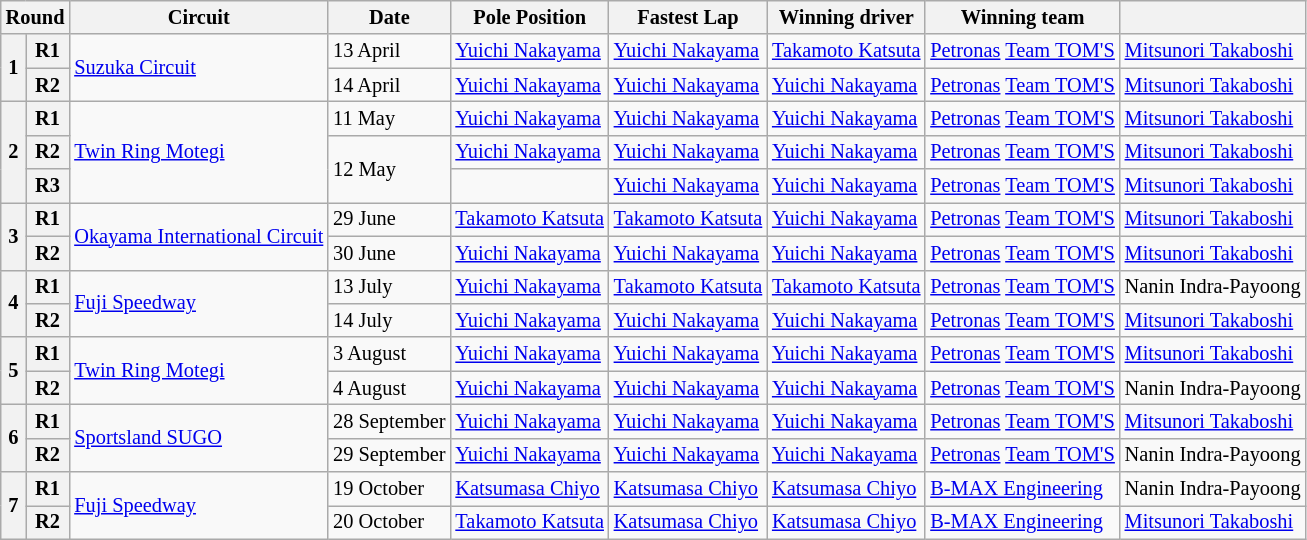<table class="wikitable" style="font-size: 85%;">
<tr>
<th colspan=2>Round</th>
<th>Circuit</th>
<th>Date</th>
<th>Pole Position</th>
<th>Fastest Lap</th>
<th>Winning driver</th>
<th>Winning team</th>
<th></th>
</tr>
<tr>
<th rowspan=2>1</th>
<th>R1</th>
<td rowspan=2><a href='#'>Suzuka Circuit</a></td>
<td>13 April</td>
<td> <a href='#'>Yuichi Nakayama</a></td>
<td> <a href='#'>Yuichi Nakayama</a></td>
<td> <a href='#'>Takamoto Katsuta</a></td>
<td nowrap><a href='#'>Petronas</a> <a href='#'>Team TOM'S</a></td>
<td nowrap> <a href='#'>Mitsunori Takaboshi</a></td>
</tr>
<tr>
<th>R2</th>
<td>14 April</td>
<td> <a href='#'>Yuichi Nakayama</a></td>
<td> <a href='#'>Yuichi Nakayama</a></td>
<td> <a href='#'>Yuichi Nakayama</a></td>
<td><a href='#'>Petronas</a> <a href='#'>Team TOM'S</a></td>
<td> <a href='#'>Mitsunori Takaboshi</a></td>
</tr>
<tr>
<th rowspan=3>2</th>
<th>R1</th>
<td rowspan=3><a href='#'>Twin Ring Motegi</a></td>
<td>11 May</td>
<td> <a href='#'>Yuichi Nakayama</a></td>
<td> <a href='#'>Yuichi Nakayama</a></td>
<td> <a href='#'>Yuichi Nakayama</a></td>
<td><a href='#'>Petronas</a> <a href='#'>Team TOM'S</a></td>
<td> <a href='#'>Mitsunori Takaboshi</a></td>
</tr>
<tr>
<th>R2</th>
<td rowspan=2>12 May</td>
<td> <a href='#'>Yuichi Nakayama</a></td>
<td> <a href='#'>Yuichi Nakayama</a></td>
<td> <a href='#'>Yuichi Nakayama</a></td>
<td><a href='#'>Petronas</a> <a href='#'>Team TOM'S</a></td>
<td> <a href='#'>Mitsunori Takaboshi</a></td>
</tr>
<tr>
<th>R3</th>
<td></td>
<td> <a href='#'>Yuichi Nakayama</a></td>
<td> <a href='#'>Yuichi Nakayama</a></td>
<td><a href='#'>Petronas</a> <a href='#'>Team TOM'S</a></td>
<td> <a href='#'>Mitsunori Takaboshi</a></td>
</tr>
<tr>
<th rowspan=2>3</th>
<th>R1</th>
<td rowspan=2 nowrap><a href='#'>Okayama International Circuit</a></td>
<td>29 June</td>
<td nowrap> <a href='#'>Takamoto Katsuta</a></td>
<td nowrap> <a href='#'>Takamoto Katsuta</a></td>
<td> <a href='#'>Yuichi Nakayama</a></td>
<td><a href='#'>Petronas</a> <a href='#'>Team TOM'S</a></td>
<td> <a href='#'>Mitsunori Takaboshi</a></td>
</tr>
<tr>
<th>R2</th>
<td>30 June</td>
<td> <a href='#'>Yuichi Nakayama</a></td>
<td> <a href='#'>Yuichi Nakayama</a></td>
<td> <a href='#'>Yuichi Nakayama</a></td>
<td><a href='#'>Petronas</a> <a href='#'>Team TOM'S</a></td>
<td> <a href='#'>Mitsunori Takaboshi</a></td>
</tr>
<tr>
<th rowspan=2>4</th>
<th>R1</th>
<td rowspan=2><a href='#'>Fuji Speedway</a></td>
<td>13 July</td>
<td> <a href='#'>Yuichi Nakayama</a></td>
<td> <a href='#'>Takamoto Katsuta</a></td>
<td nowrap> <a href='#'>Takamoto Katsuta</a></td>
<td><a href='#'>Petronas</a> <a href='#'>Team TOM'S</a></td>
<td> Nanin Indra-Payoong</td>
</tr>
<tr>
<th>R2</th>
<td>14 July</td>
<td> <a href='#'>Yuichi Nakayama</a></td>
<td> <a href='#'>Yuichi Nakayama</a></td>
<td> <a href='#'>Yuichi Nakayama</a></td>
<td><a href='#'>Petronas</a> <a href='#'>Team TOM'S</a></td>
<td> <a href='#'>Mitsunori Takaboshi</a></td>
</tr>
<tr>
<th rowspan=2>5</th>
<th>R1</th>
<td rowspan=2><a href='#'>Twin Ring Motegi</a></td>
<td>3 August</td>
<td> <a href='#'>Yuichi Nakayama</a></td>
<td> <a href='#'>Yuichi Nakayama</a></td>
<td> <a href='#'>Yuichi Nakayama</a></td>
<td><a href='#'>Petronas</a> <a href='#'>Team TOM'S</a></td>
<td> <a href='#'>Mitsunori Takaboshi</a></td>
</tr>
<tr>
<th>R2</th>
<td>4 August</td>
<td> <a href='#'>Yuichi Nakayama</a></td>
<td> <a href='#'>Yuichi Nakayama</a></td>
<td> <a href='#'>Yuichi Nakayama</a></td>
<td><a href='#'>Petronas</a> <a href='#'>Team TOM'S</a></td>
<td> Nanin Indra-Payoong</td>
</tr>
<tr>
<th rowspan=2>6</th>
<th>R1</th>
<td rowspan=2><a href='#'>Sportsland SUGO</a></td>
<td nowrap>28 September</td>
<td nowrap> <a href='#'>Yuichi Nakayama</a></td>
<td nowrap> <a href='#'>Yuichi Nakayama</a></td>
<td nowrap> <a href='#'>Yuichi Nakayama</a></td>
<td><a href='#'>Petronas</a> <a href='#'>Team TOM'S</a></td>
<td> <a href='#'>Mitsunori Takaboshi</a></td>
</tr>
<tr>
<th>R2</th>
<td>29 September</td>
<td> <a href='#'>Yuichi Nakayama</a></td>
<td> <a href='#'>Yuichi Nakayama</a></td>
<td> <a href='#'>Yuichi Nakayama</a></td>
<td><a href='#'>Petronas</a> <a href='#'>Team TOM'S</a></td>
<td> Nanin Indra-Payoong</td>
</tr>
<tr>
<th rowspan=2>7</th>
<th>R1</th>
<td rowspan=2><a href='#'>Fuji Speedway</a></td>
<td>19 October</td>
<td nowrap> <a href='#'>Katsumasa Chiyo</a></td>
<td nowrap> <a href='#'>Katsumasa Chiyo</a></td>
<td nowrap> <a href='#'>Katsumasa Chiyo</a></td>
<td><a href='#'>B-MAX Engineering</a></td>
<td nowrap> Nanin Indra-Payoong</td>
</tr>
<tr>
<th>R2</th>
<td>20 October</td>
<td> <a href='#'>Takamoto Katsuta</a></td>
<td> <a href='#'>Katsumasa Chiyo</a></td>
<td> <a href='#'>Katsumasa Chiyo</a></td>
<td><a href='#'>B-MAX Engineering</a></td>
<td> <a href='#'>Mitsunori Takaboshi</a></td>
</tr>
</table>
